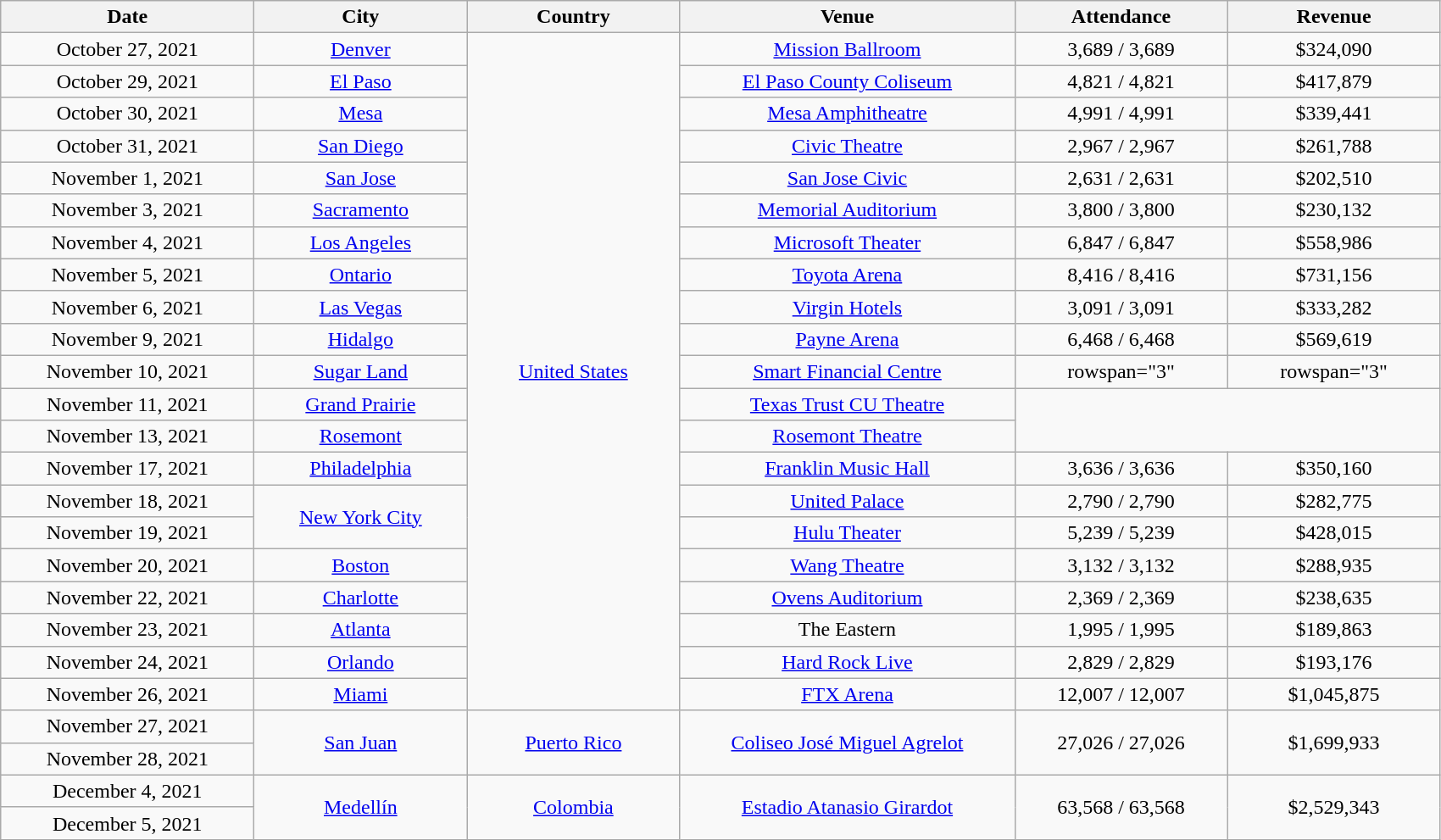<table class="wikitable plainrowheaders" style="text-align:center;">
<tr>
<th scope="col" style="width:12em;">Date</th>
<th scope="col" style="width:10em;">City</th>
<th scope="col" style="width:10em;">Country</th>
<th scope="col" style="width:16em;">Venue</th>
<th scope="col" style="width:10em;">Attendance</th>
<th scope="col" style="width:10em;">Revenue</th>
</tr>
<tr>
<td>October 27, 2021</td>
<td><a href='#'>Denver</a></td>
<td rowspan="21"><a href='#'>United States</a></td>
<td><a href='#'>Mission Ballroom</a></td>
<td>3,689 / 3,689</td>
<td>$324,090</td>
</tr>
<tr>
<td>October 29, 2021</td>
<td><a href='#'>El Paso</a></td>
<td><a href='#'>El Paso County Coliseum</a></td>
<td>4,821 / 4,821</td>
<td>$417,879</td>
</tr>
<tr>
<td>October 30, 2021</td>
<td><a href='#'>Mesa</a></td>
<td><a href='#'>Mesa Amphitheatre</a></td>
<td>4,991 / 4,991</td>
<td>$339,441</td>
</tr>
<tr>
<td>October 31, 2021</td>
<td><a href='#'>San Diego</a></td>
<td><a href='#'>Civic Theatre</a></td>
<td>2,967 / 2,967</td>
<td>$261,788</td>
</tr>
<tr>
<td>November 1, 2021</td>
<td><a href='#'>San Jose</a></td>
<td><a href='#'>San Jose Civic</a></td>
<td>2,631 / 2,631</td>
<td>$202,510</td>
</tr>
<tr>
<td>November 3, 2021</td>
<td><a href='#'>Sacramento</a></td>
<td><a href='#'>Memorial Auditorium</a></td>
<td>3,800 / 3,800</td>
<td>$230,132</td>
</tr>
<tr>
<td>November 4, 2021</td>
<td><a href='#'>Los Angeles</a></td>
<td><a href='#'>Microsoft Theater</a></td>
<td>6,847 / 6,847</td>
<td>$558,986</td>
</tr>
<tr>
<td>November 5, 2021</td>
<td><a href='#'>Ontario</a></td>
<td><a href='#'>Toyota Arena</a></td>
<td>8,416 / 8,416</td>
<td>$731,156</td>
</tr>
<tr>
<td>November 6, 2021</td>
<td><a href='#'>Las Vegas</a></td>
<td><a href='#'>Virgin Hotels</a></td>
<td>3,091 / 3,091</td>
<td>$333,282</td>
</tr>
<tr>
<td>November 9, 2021</td>
<td><a href='#'>Hidalgo</a></td>
<td><a href='#'>Payne Arena</a></td>
<td>6,468 / 6,468</td>
<td>$569,619</td>
</tr>
<tr>
<td>November 10, 2021</td>
<td><a href='#'>Sugar Land</a></td>
<td><a href='#'>Smart Financial Centre</a></td>
<td>rowspan="3" </td>
<td>rowspan="3" </td>
</tr>
<tr>
<td>November 11, 2021</td>
<td><a href='#'>Grand Prairie</a></td>
<td><a href='#'>Texas Trust CU Theatre</a></td>
</tr>
<tr>
<td>November 13, 2021</td>
<td><a href='#'>Rosemont</a></td>
<td><a href='#'>Rosemont Theatre</a></td>
</tr>
<tr>
<td>November 17, 2021</td>
<td><a href='#'>Philadelphia</a></td>
<td><a href='#'>Franklin Music Hall</a></td>
<td>3,636 / 3,636</td>
<td>$350,160</td>
</tr>
<tr>
<td>November 18, 2021</td>
<td rowspan="2"><a href='#'>New York City</a></td>
<td><a href='#'>United Palace</a></td>
<td>2,790 / 2,790</td>
<td>$282,775</td>
</tr>
<tr>
<td>November 19, 2021</td>
<td><a href='#'>Hulu Theater</a></td>
<td>5,239 / 5,239</td>
<td>$428,015</td>
</tr>
<tr>
<td>November 20, 2021</td>
<td><a href='#'>Boston</a></td>
<td><a href='#'>Wang Theatre</a></td>
<td>3,132 / 3,132</td>
<td>$288,935</td>
</tr>
<tr>
<td>November 22, 2021</td>
<td><a href='#'>Charlotte</a></td>
<td><a href='#'>Ovens Auditorium</a></td>
<td>2,369 / 2,369</td>
<td>$238,635</td>
</tr>
<tr>
<td>November 23, 2021</td>
<td><a href='#'>Atlanta</a></td>
<td>The Eastern</td>
<td>1,995 / 1,995</td>
<td>$189,863</td>
</tr>
<tr>
<td>November 24, 2021</td>
<td><a href='#'>Orlando</a></td>
<td><a href='#'>Hard Rock Live</a></td>
<td>2,829 / 2,829</td>
<td>$193,176</td>
</tr>
<tr>
<td>November 26, 2021</td>
<td><a href='#'>Miami</a></td>
<td><a href='#'>FTX Arena</a></td>
<td>12,007 / 12,007</td>
<td>$1,045,875</td>
</tr>
<tr>
<td>November 27, 2021</td>
<td rowspan="2"><a href='#'>San Juan</a></td>
<td rowspan="2"><a href='#'>Puerto Rico</a></td>
<td rowspan="2"><a href='#'>Coliseo José Miguel Agrelot</a></td>
<td rowspan="2">27,026 / 27,026</td>
<td rowspan="2">$1,699,933</td>
</tr>
<tr>
<td>November 28, 2021</td>
</tr>
<tr>
<td>December 4, 2021</td>
<td rowspan="2"><a href='#'>Medellín</a></td>
<td rowspan="2"><a href='#'>Colombia</a></td>
<td rowspan="2"><a href='#'>Estadio Atanasio Girardot</a></td>
<td rowspan="2">63,568 / 63,568</td>
<td rowspan="2">$2,529,343</td>
</tr>
<tr>
<td>December 5, 2021</td>
</tr>
</table>
